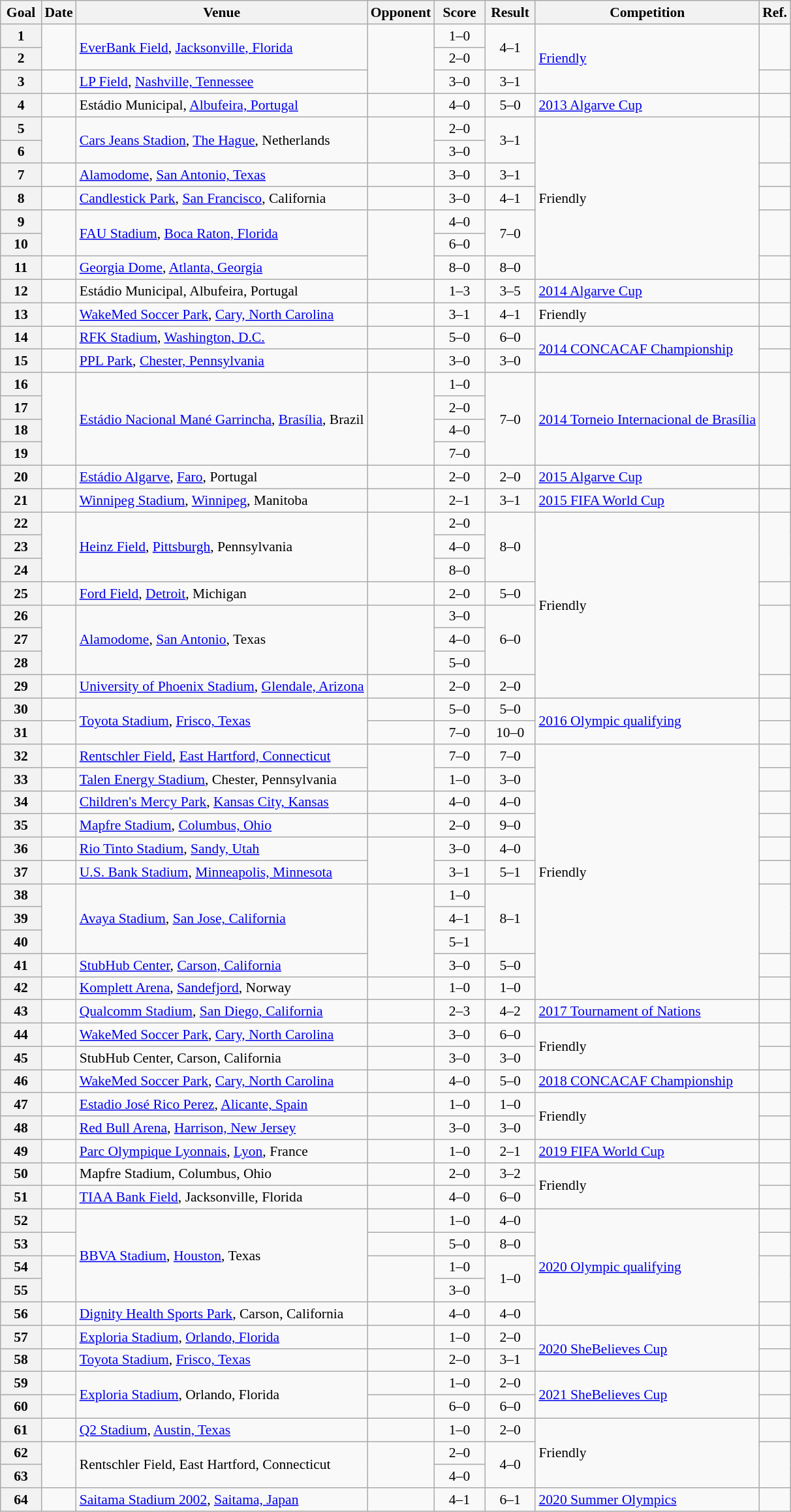<table class="wikitable sortable plainrowheaders" style="font-size:90%;">
<tr>
<th scope="col" !data-sort-type="number" width=35px>Goal</th>
<th scope="col" data-sort-type="date">Date</th>
<th scope="col">Venue</th>
<th scope="col">Opponent</th>
<th scope="col" class="unsortable" width=45px>Score</th>
<th scope="col" class="unsortable" width=45px>Result</th>
<th scope="col">Competition</th>
<th scope="col" width=20px>Ref.</th>
</tr>
<tr>
<th>1</th>
<td rowspan=2></td>
<td rowspan=2><a href='#'>EverBank Field</a>, <a href='#'>Jacksonville, Florida</a></td>
<td rowspan=3></td>
<td align="center">1–0</td>
<td rowspan=2 align="center">4–1</td>
<td rowspan=3><a href='#'>Friendly</a></td>
<td rowspan=2 align="center"></td>
</tr>
<tr>
<th>2</th>
<td align="center">2–0</td>
</tr>
<tr>
<th>3</th>
<td></td>
<td><a href='#'>LP Field</a>, <a href='#'>Nashville, Tennessee</a></td>
<td align="center">3–0</td>
<td align="center">3–1</td>
<td align="center"></td>
</tr>
<tr>
<th>4</th>
<td></td>
<td>Estádio Municipal, <a href='#'>Albufeira, Portugal</a></td>
<td></td>
<td align="center">4–0</td>
<td align="center">5–0</td>
<td><a href='#'>2013 Algarve Cup</a></td>
<td align="center"></td>
</tr>
<tr>
<th>5</th>
<td rowspan=2></td>
<td rowspan=2><a href='#'>Cars Jeans Stadion</a>, <a href='#'>The Hague</a>, Netherlands</td>
<td rowspan=2></td>
<td align="center">2–0</td>
<td rowspan=2 align="center">3–1</td>
<td rowspan=7>Friendly</td>
<td rowspan=2 align="center"></td>
</tr>
<tr>
<th>6</th>
<td align="center">3–0</td>
</tr>
<tr>
<th>7</th>
<td></td>
<td><a href='#'>Alamodome</a>, <a href='#'>San Antonio, Texas</a></td>
<td></td>
<td align="center">3–0</td>
<td align="center">3–1</td>
<td align="center"></td>
</tr>
<tr>
<th>8</th>
<td></td>
<td><a href='#'>Candlestick Park</a>, <a href='#'>San Francisco</a>, California</td>
<td></td>
<td align="center">3–0</td>
<td align="center">4–1</td>
<td align="center"></td>
</tr>
<tr>
<th>9</th>
<td rowspan=2></td>
<td rowspan=2><a href='#'>FAU Stadium</a>, <a href='#'>Boca Raton, Florida</a></td>
<td rowspan=3></td>
<td align="center">4–0</td>
<td rowspan=2 align="center">7–0</td>
<td rowspan=2 align="center"></td>
</tr>
<tr>
<th>10</th>
<td align="center">6–0</td>
</tr>
<tr>
<th>11</th>
<td></td>
<td><a href='#'>Georgia Dome</a>, <a href='#'>Atlanta, Georgia</a></td>
<td align="center">8–0</td>
<td align="center">8–0</td>
<td align="center"></td>
</tr>
<tr>
<th>12</th>
<td></td>
<td>Estádio Municipal, Albufeira, Portugal</td>
<td></td>
<td align="center">1–3</td>
<td align="center">3–5</td>
<td><a href='#'>2014 Algarve Cup</a></td>
<td align="center"></td>
</tr>
<tr>
<th>13</th>
<td></td>
<td><a href='#'>WakeMed Soccer Park</a>, <a href='#'>Cary, North Carolina</a></td>
<td></td>
<td align="center">3–1</td>
<td align="center">4–1</td>
<td>Friendly</td>
<td align="center"></td>
</tr>
<tr>
<th>14</th>
<td></td>
<td><a href='#'>RFK Stadium</a>, <a href='#'>Washington, D.C.</a></td>
<td></td>
<td align="center">5–0</td>
<td align="center">6–0</td>
<td rowspan=2><a href='#'>2014 CONCACAF Championship</a></td>
<td align="center"></td>
</tr>
<tr>
<th>15</th>
<td></td>
<td><a href='#'>PPL Park</a>, <a href='#'>Chester, Pennsylvania</a></td>
<td></td>
<td align="center">3–0</td>
<td align="center">3–0</td>
<td align="center"></td>
</tr>
<tr>
<th>16</th>
<td rowspan=4></td>
<td rowspan=4><a href='#'>Estádio Nacional Mané Garrincha</a>, <a href='#'>Brasília</a>, Brazil</td>
<td rowspan=4></td>
<td align="center">1–0</td>
<td rowspan=4 align="center">7–0</td>
<td rowspan=4><a href='#'>2014 Torneio Internacional de Brasília</a></td>
<td rowspan=4 align="center"></td>
</tr>
<tr>
<th>17</th>
<td align="center">2–0</td>
</tr>
<tr>
<th>18</th>
<td align="center">4–0</td>
</tr>
<tr>
<th>19</th>
<td align="center">7–0</td>
</tr>
<tr>
<th>20</th>
<td></td>
<td><a href='#'>Estádio Algarve</a>, <a href='#'>Faro</a>, Portugal</td>
<td></td>
<td align="center">2–0</td>
<td align="center">2–0</td>
<td><a href='#'>2015 Algarve Cup</a></td>
<td align="center"></td>
</tr>
<tr>
<th>21</th>
<td></td>
<td><a href='#'>Winnipeg Stadium</a>, <a href='#'>Winnipeg</a>, Manitoba</td>
<td></td>
<td align="center">2–1</td>
<td align="center">3–1</td>
<td><a href='#'>2015 FIFA World Cup</a></td>
<td align="center"></td>
</tr>
<tr>
<th>22</th>
<td rowspan=3></td>
<td rowspan=3><a href='#'>Heinz Field</a>, <a href='#'>Pittsburgh</a>, Pennsylvania</td>
<td rowspan=3></td>
<td align="center">2–0</td>
<td rowspan=3 align="center">8–0</td>
<td rowspan=8>Friendly</td>
<td rowspan=3 align="center"></td>
</tr>
<tr>
<th>23</th>
<td align="center">4–0</td>
</tr>
<tr>
<th>24</th>
<td align="center">8–0</td>
</tr>
<tr>
<th>25</th>
<td></td>
<td><a href='#'>Ford Field</a>, <a href='#'>Detroit</a>, Michigan</td>
<td></td>
<td align="center">2–0</td>
<td align="center">5–0</td>
<td align="center"></td>
</tr>
<tr>
<th>26</th>
<td rowspan=3></td>
<td rowspan=3><a href='#'>Alamodome</a>, <a href='#'>San Antonio</a>, Texas</td>
<td rowspan=3></td>
<td align="center">3–0</td>
<td rowspan=3 align="center">6–0</td>
<td rowspan=3 align="center"></td>
</tr>
<tr>
<th>27</th>
<td align="center">4–0</td>
</tr>
<tr>
<th>28</th>
<td align="center">5–0</td>
</tr>
<tr>
<th>29</th>
<td></td>
<td><a href='#'>University of Phoenix Stadium</a>, <a href='#'>Glendale, Arizona</a></td>
<td></td>
<td align="center">2–0</td>
<td align="center">2–0</td>
<td align="center"></td>
</tr>
<tr>
<th>30</th>
<td></td>
<td rowspan=2><a href='#'>Toyota Stadium</a>, <a href='#'>Frisco, Texas</a></td>
<td></td>
<td align="center">5–0</td>
<td align="center">5–0</td>
<td rowspan=2><a href='#'>2016 Olympic qualifying</a></td>
<td align="center"></td>
</tr>
<tr>
<th>31</th>
<td></td>
<td></td>
<td align="center">7–0</td>
<td align="center">10–0</td>
<td align="center"></td>
</tr>
<tr>
<th>32</th>
<td></td>
<td><a href='#'>Rentschler Field</a>, <a href='#'>East Hartford, Connecticut</a></td>
<td rowspan=2></td>
<td align="center">7–0</td>
<td align="center">7–0</td>
<td rowspan=11>Friendly</td>
<td align="center"></td>
</tr>
<tr>
<th>33</th>
<td></td>
<td><a href='#'>Talen Energy Stadium</a>, Chester, Pennsylvania</td>
<td align="center">1–0</td>
<td align="center">3–0</td>
<td align="center"></td>
</tr>
<tr>
<th>34</th>
<td></td>
<td><a href='#'>Children's Mercy Park</a>, <a href='#'>Kansas City, Kansas</a></td>
<td></td>
<td align="center">4–0</td>
<td align="center">4–0</td>
<td align="center"></td>
</tr>
<tr>
<th>35</th>
<td></td>
<td><a href='#'>Mapfre Stadium</a>, <a href='#'>Columbus, Ohio</a></td>
<td></td>
<td align="center">2–0</td>
<td align="center">9–0</td>
<td align="center"></td>
</tr>
<tr>
<th>36</th>
<td></td>
<td><a href='#'>Rio Tinto Stadium</a>, <a href='#'>Sandy, Utah</a></td>
<td rowspan=2></td>
<td align="center">3–0</td>
<td align="center">4–0</td>
<td align="center"></td>
</tr>
<tr>
<th>37</th>
<td></td>
<td><a href='#'>U.S. Bank Stadium</a>, <a href='#'>Minneapolis, Minnesota</a></td>
<td align="center">3–1</td>
<td align="center">5–1</td>
<td align="center"></td>
</tr>
<tr>
<th>38</th>
<td rowspan=3></td>
<td rowspan=3><a href='#'>Avaya Stadium</a>, <a href='#'>San Jose, California</a></td>
<td rowspan=4></td>
<td align="center">1–0</td>
<td rowspan=3 align="center">8–1</td>
<td rowspan=3 align="center"></td>
</tr>
<tr>
<th>39</th>
<td align="center">4–1</td>
</tr>
<tr>
<th>40</th>
<td align="center">5–1</td>
</tr>
<tr>
<th>41</th>
<td></td>
<td><a href='#'>StubHub Center</a>, <a href='#'>Carson, California</a></td>
<td align="center">3–0</td>
<td align="center">5–0</td>
<td align="center"></td>
</tr>
<tr>
<th>42</th>
<td></td>
<td><a href='#'>Komplett Arena</a>, <a href='#'>Sandefjord</a>, Norway</td>
<td></td>
<td align="center">1–0</td>
<td align="center">1–0</td>
<td align="center"></td>
</tr>
<tr>
<th>43</th>
<td></td>
<td><a href='#'>Qualcomm Stadium</a>, <a href='#'>San Diego, California</a></td>
<td></td>
<td align="center">2–3</td>
<td align="center">4–2</td>
<td><a href='#'>2017 Tournament of Nations</a></td>
<td align="center"></td>
</tr>
<tr>
<th>44</th>
<td></td>
<td><a href='#'>WakeMed Soccer Park</a>, <a href='#'>Cary, North Carolina</a></td>
<td></td>
<td align="center">3–0</td>
<td align="center">6–0</td>
<td rowspan=2>Friendly</td>
<td align="center"></td>
</tr>
<tr>
<th>45</th>
<td></td>
<td>StubHub Center, Carson, California</td>
<td></td>
<td align="center">3–0</td>
<td align="center">3–0</td>
<td align="center"></td>
</tr>
<tr>
<th>46</th>
<td></td>
<td><a href='#'>WakeMed Soccer Park</a>, <a href='#'>Cary, North Carolina</a></td>
<td></td>
<td align="center">4–0</td>
<td align="center">5–0</td>
<td><a href='#'>2018 CONCACAF Championship</a></td>
<td align="center"></td>
</tr>
<tr>
<th>47</th>
<td></td>
<td><a href='#'>Estadio José Rico Perez</a>, <a href='#'>Alicante, Spain</a></td>
<td></td>
<td align="center">1–0</td>
<td align="center">1–0</td>
<td rowspan=2>Friendly</td>
<td align="center"></td>
</tr>
<tr>
<th>48</th>
<td></td>
<td><a href='#'>Red Bull Arena</a>, <a href='#'>Harrison, New Jersey</a></td>
<td></td>
<td align="center">3–0</td>
<td align="center">3–0</td>
<td align="center"></td>
</tr>
<tr>
<th>49</th>
<td></td>
<td><a href='#'>Parc Olympique Lyonnais</a>, <a href='#'>Lyon</a>, France</td>
<td></td>
<td align="center">1–0</td>
<td align="center">2–1</td>
<td><a href='#'>2019 FIFA World Cup</a></td>
<td align="center"></td>
</tr>
<tr>
<th>50</th>
<td></td>
<td>Mapfre Stadium, Columbus, Ohio</td>
<td></td>
<td align="center">2–0</td>
<td align="center">3–2</td>
<td rowspan=2>Friendly</td>
<td align="center"></td>
</tr>
<tr>
<th>51</th>
<td></td>
<td><a href='#'>TIAA Bank Field</a>, Jacksonville, Florida</td>
<td></td>
<td align="center">4–0</td>
<td align="center">6–0</td>
<td align="center"></td>
</tr>
<tr>
<th>52</th>
<td></td>
<td rowspan=4><a href='#'>BBVA Stadium</a>, <a href='#'>Houston</a>, Texas</td>
<td></td>
<td align="center">1–0</td>
<td align="center">4–0</td>
<td rowspan=5><a href='#'>2020 Olympic qualifying</a></td>
<td align="center"></td>
</tr>
<tr>
<th>53</th>
<td></td>
<td></td>
<td align="center">5–0</td>
<td align="center">8–0</td>
<td align="center"></td>
</tr>
<tr>
<th>54</th>
<td rowspan=2></td>
<td rowspan=2></td>
<td align="center">1–0</td>
<td rowspan=2 align="center">1–0</td>
<td rowspan=2 align="center"></td>
</tr>
<tr>
<th>55</th>
<td align="center">3–0</td>
</tr>
<tr>
<th>56</th>
<td></td>
<td><a href='#'>Dignity Health Sports Park</a>, Carson, California</td>
<td></td>
<td align="center">4–0</td>
<td align="center">4–0</td>
<td align="center"></td>
</tr>
<tr>
<th>57</th>
<td></td>
<td><a href='#'>Exploria Stadium</a>, <a href='#'>Orlando, Florida</a></td>
<td></td>
<td align="center">1–0</td>
<td align="center">2–0</td>
<td rowspan=2><a href='#'>2020 SheBelieves Cup</a></td>
<td align="center"></td>
</tr>
<tr>
<th>58</th>
<td></td>
<td><a href='#'>Toyota Stadium</a>, <a href='#'>Frisco, Texas</a></td>
<td></td>
<td align="center">2–0</td>
<td align="center">3–1</td>
<td align="center"></td>
</tr>
<tr>
<th>59</th>
<td></td>
<td rowspan=2><a href='#'>Exploria Stadium</a>, Orlando, Florida</td>
<td></td>
<td align="center">1–0</td>
<td align="center">2–0</td>
<td rowspan=2><a href='#'>2021 SheBelieves Cup</a></td>
<td align="center"></td>
</tr>
<tr>
<th>60</th>
<td></td>
<td></td>
<td align="center">6–0</td>
<td align="center">6–0</td>
<td align="center"></td>
</tr>
<tr>
<th>61</th>
<td></td>
<td><a href='#'>Q2 Stadium</a>, <a href='#'>Austin, Texas</a></td>
<td></td>
<td align="center">1–0</td>
<td align="center">2–0</td>
<td rowspan=3>Friendly</td>
<td align="center"></td>
</tr>
<tr>
<th>62</th>
<td rowspan=2></td>
<td rowspan=2>Rentschler Field, East Hartford, Connecticut</td>
<td rowspan=2></td>
<td align="center">2–0</td>
<td rowspan=2 align="center">4–0</td>
<td rowspan=2 align="center"></td>
</tr>
<tr>
<th>63</th>
<td align="center">4–0</td>
</tr>
<tr>
<th>64</th>
<td></td>
<td><a href='#'>Saitama Stadium 2002</a>, <a href='#'>Saitama, Japan</a></td>
<td></td>
<td align="center">4–1</td>
<td align="center">6–1</td>
<td><a href='#'>2020 Summer Olympics</a></td>
<td align="center"></td>
</tr>
</table>
